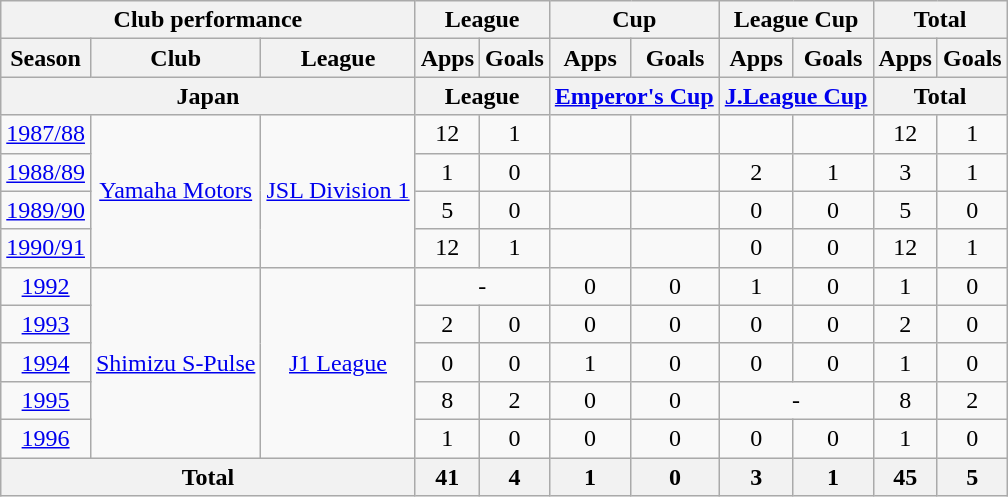<table class="wikitable" style="text-align:center;">
<tr>
<th colspan=3>Club performance</th>
<th colspan=2>League</th>
<th colspan=2>Cup</th>
<th colspan=2>League Cup</th>
<th colspan=2>Total</th>
</tr>
<tr>
<th>Season</th>
<th>Club</th>
<th>League</th>
<th>Apps</th>
<th>Goals</th>
<th>Apps</th>
<th>Goals</th>
<th>Apps</th>
<th>Goals</th>
<th>Apps</th>
<th>Goals</th>
</tr>
<tr>
<th colspan=3>Japan</th>
<th colspan=2>League</th>
<th colspan=2><a href='#'>Emperor's Cup</a></th>
<th colspan=2><a href='#'>J.League Cup</a></th>
<th colspan=2>Total</th>
</tr>
<tr>
<td><a href='#'>1987/88</a></td>
<td rowspan="4"><a href='#'>Yamaha Motors</a></td>
<td rowspan="4"><a href='#'>JSL Division 1</a></td>
<td>12</td>
<td>1</td>
<td></td>
<td></td>
<td></td>
<td></td>
<td>12</td>
<td>1</td>
</tr>
<tr>
<td><a href='#'>1988/89</a></td>
<td>1</td>
<td>0</td>
<td></td>
<td></td>
<td>2</td>
<td>1</td>
<td>3</td>
<td>1</td>
</tr>
<tr>
<td><a href='#'>1989/90</a></td>
<td>5</td>
<td>0</td>
<td></td>
<td></td>
<td>0</td>
<td>0</td>
<td>5</td>
<td>0</td>
</tr>
<tr>
<td><a href='#'>1990/91</a></td>
<td>12</td>
<td>1</td>
<td></td>
<td></td>
<td>0</td>
<td>0</td>
<td>12</td>
<td>1</td>
</tr>
<tr>
<td><a href='#'>1992</a></td>
<td rowspan="5"><a href='#'>Shimizu S-Pulse</a></td>
<td rowspan="5"><a href='#'>J1 League</a></td>
<td colspan="2">-</td>
<td>0</td>
<td>0</td>
<td>1</td>
<td>0</td>
<td>1</td>
<td>0</td>
</tr>
<tr>
<td><a href='#'>1993</a></td>
<td>2</td>
<td>0</td>
<td>0</td>
<td>0</td>
<td>0</td>
<td>0</td>
<td>2</td>
<td>0</td>
</tr>
<tr>
<td><a href='#'>1994</a></td>
<td>0</td>
<td>0</td>
<td>1</td>
<td>0</td>
<td>0</td>
<td>0</td>
<td>1</td>
<td>0</td>
</tr>
<tr>
<td><a href='#'>1995</a></td>
<td>8</td>
<td>2</td>
<td>0</td>
<td>0</td>
<td colspan="2">-</td>
<td>8</td>
<td>2</td>
</tr>
<tr>
<td><a href='#'>1996</a></td>
<td>1</td>
<td>0</td>
<td>0</td>
<td>0</td>
<td>0</td>
<td>0</td>
<td>1</td>
<td>0</td>
</tr>
<tr>
<th colspan=3>Total</th>
<th>41</th>
<th>4</th>
<th>1</th>
<th>0</th>
<th>3</th>
<th>1</th>
<th>45</th>
<th>5</th>
</tr>
</table>
